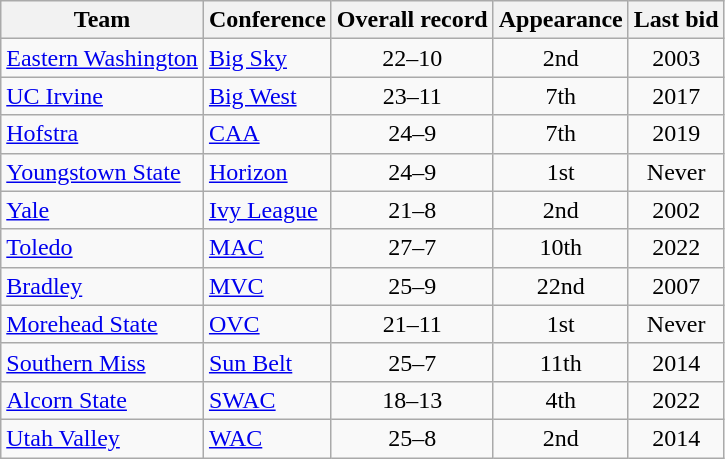<table class="wikitable sortable" style="text-align: center;">
<tr>
<th>Team</th>
<th>Conference</th>
<th data-sort-type="number">Overall record</th>
<th data-sort-type="number">Appearance</th>
<th>Last bid</th>
</tr>
<tr>
<td align="left"><a href='#'>Eastern Washington</a></td>
<td align="left"><a href='#'>Big Sky</a></td>
<td>22–10</td>
<td>2nd</td>
<td>2003</td>
</tr>
<tr>
<td align="left"><a href='#'>UC Irvine</a></td>
<td align="left"><a href='#'>Big West</a></td>
<td>23–11</td>
<td>7th</td>
<td>2017</td>
</tr>
<tr>
<td align="left"><a href='#'>Hofstra</a></td>
<td align="left"><a href='#'>CAA</a></td>
<td>24–9</td>
<td>7th</td>
<td>2019</td>
</tr>
<tr>
<td align="left"><a href='#'>Youngstown State</a></td>
<td align="left"><a href='#'>Horizon</a></td>
<td>24–9</td>
<td>1st</td>
<td>Never</td>
</tr>
<tr>
<td align="left"><a href='#'>Yale</a></td>
<td align="left"><a href='#'>Ivy League</a></td>
<td>21–8</td>
<td>2nd</td>
<td>2002</td>
</tr>
<tr>
<td align="left"><a href='#'>Toledo</a></td>
<td align="left"><a href='#'>MAC</a></td>
<td>27–7</td>
<td>10th</td>
<td>2022</td>
</tr>
<tr>
<td align="left"><a href='#'>Bradley</a></td>
<td align="left"><a href='#'>MVC</a></td>
<td>25–9</td>
<td>22nd</td>
<td>2007</td>
</tr>
<tr>
<td align="left"><a href='#'>Morehead State</a></td>
<td align="left"><a href='#'>OVC</a></td>
<td>21–11</td>
<td>1st</td>
<td>Never</td>
</tr>
<tr>
<td align=left><a href='#'>Southern Miss</a></td>
<td align=left><a href='#'>Sun Belt</a></td>
<td>25–7</td>
<td>11th</td>
<td>2014</td>
</tr>
<tr>
<td align="left"><a href='#'>Alcorn State</a></td>
<td align="left"><a href='#'>SWAC</a></td>
<td>18–13</td>
<td>4th</td>
<td>2022</td>
</tr>
<tr>
<td align="left"><a href='#'>Utah Valley</a></td>
<td align="left"><a href='#'>WAC</a></td>
<td>25–8</td>
<td>2nd</td>
<td>2014</td>
</tr>
</table>
